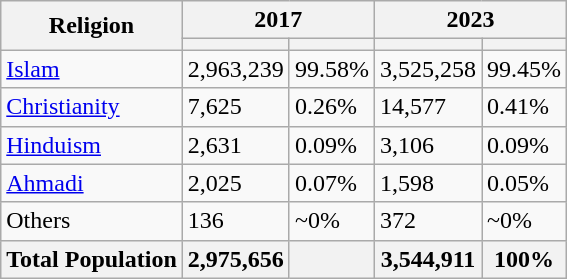<table class="wikitable sortable">
<tr>
<th rowspan="2">Religion</th>
<th colspan="2">2017</th>
<th colspan="2">2023</th>
</tr>
<tr>
<th></th>
<th></th>
<th></th>
<th></th>
</tr>
<tr>
<td><a href='#'>Islam</a> </td>
<td>2,963,239</td>
<td>99.58%</td>
<td>3,525,258</td>
<td>99.45%</td>
</tr>
<tr>
<td><a href='#'>Christianity</a> </td>
<td>7,625</td>
<td>0.26%</td>
<td>14,577</td>
<td>0.41%</td>
</tr>
<tr>
<td><a href='#'>Hinduism</a> </td>
<td>2,631</td>
<td>0.09%</td>
<td>3,106</td>
<td>0.09%</td>
</tr>
<tr>
<td><a href='#'>Ahmadi</a></td>
<td>2,025</td>
<td>0.07%</td>
<td>1,598</td>
<td>0.05%</td>
</tr>
<tr>
<td>Others</td>
<td>136</td>
<td>~0%</td>
<td>372</td>
<td>~0%</td>
</tr>
<tr>
<th>Total Population</th>
<th>2,975,656</th>
<th></th>
<th>3,544,911</th>
<th>100%</th>
</tr>
</table>
